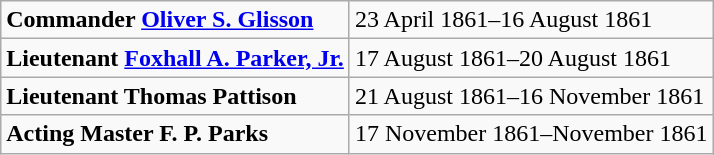<table class="wikitable">
<tr>
<td><strong>Commander <a href='#'>Oliver S. Glisson</a></strong></td>
<td>23 April 1861–16 August 1861</td>
</tr>
<tr>
<td><strong>Lieutenant <a href='#'>Foxhall A. Parker, Jr.</a></strong></td>
<td>17 August 1861–20 August 1861</td>
</tr>
<tr>
<td><strong>Lieutenant Thomas Pattison</strong></td>
<td>21 August 1861–16 November 1861</td>
</tr>
<tr>
<td><strong>Acting Master F. P. Parks</strong></td>
<td>17 November 1861–November 1861</td>
</tr>
</table>
